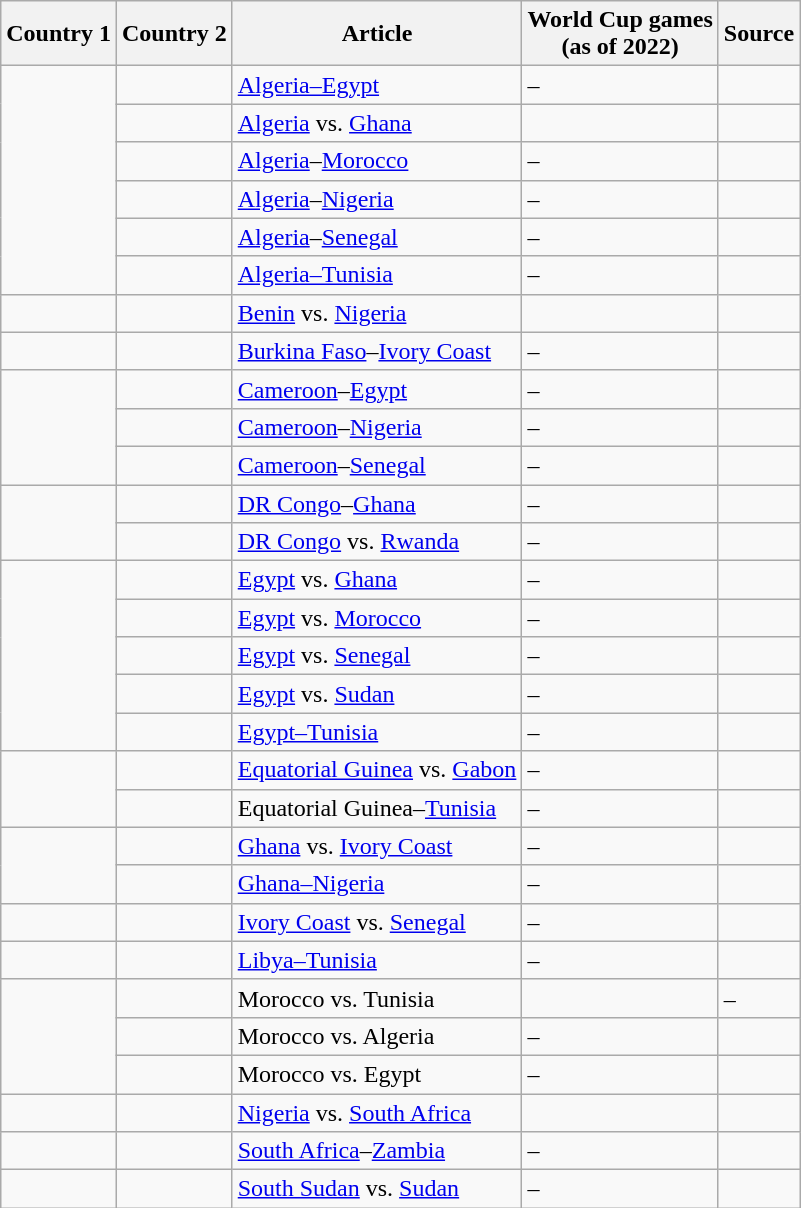<table class="wikitable">
<tr>
<th>Country 1</th>
<th>Country 2</th>
<th>Article</th>
<th>World Cup games<br>(as of 2022)</th>
<th>Source</th>
</tr>
<tr>
<td rowspan=6></td>
<td></td>
<td><a href='#'>Algeria–Egypt</a></td>
<td>–</td>
<td></td>
</tr>
<tr>
<td></td>
<td><a href='#'>Algeria</a> vs. <a href='#'>Ghana</a></td>
<td></td>
<td></td>
</tr>
<tr>
<td></td>
<td><a href='#'>Algeria</a>–<a href='#'>Morocco</a></td>
<td>–</td>
<td></td>
</tr>
<tr>
<td></td>
<td><a href='#'>Algeria</a>–<a href='#'>Nigeria</a></td>
<td>–</td>
<td></td>
</tr>
<tr>
<td></td>
<td><a href='#'>Algeria</a>–<a href='#'>Senegal</a></td>
<td>–</td>
<td></td>
</tr>
<tr>
<td></td>
<td><a href='#'>Algeria–Tunisia</a></td>
<td>–</td>
<td></td>
</tr>
<tr>
<td></td>
<td></td>
<td><a href='#'>Benin</a> vs. <a href='#'>Nigeria</a></td>
<td></td>
<td></td>
</tr>
<tr>
<td></td>
<td></td>
<td><a href='#'>Burkina Faso</a>–<a href='#'>Ivory Coast</a></td>
<td>–</td>
<td></td>
</tr>
<tr>
<td rowspan="3"></td>
<td></td>
<td><a href='#'>Cameroon</a>–<a href='#'>Egypt</a></td>
<td>–</td>
<td></td>
</tr>
<tr>
<td></td>
<td><a href='#'>Cameroon</a>–<a href='#'>Nigeria</a></td>
<td>–</td>
<td></td>
</tr>
<tr>
<td></td>
<td><a href='#'>Cameroon</a>–<a href='#'>Senegal</a></td>
<td>–</td>
<td></td>
</tr>
<tr>
<td rowspan="2"></td>
<td></td>
<td><a href='#'>DR Congo</a>–<a href='#'>Ghana</a></td>
<td>–</td>
<td></td>
</tr>
<tr>
<td></td>
<td><a href='#'>DR Congo</a> vs. <a href='#'>Rwanda</a></td>
<td>–</td>
<td></td>
</tr>
<tr>
<td rowspan=5></td>
<td></td>
<td><a href='#'>Egypt</a> vs. <a href='#'>Ghana</a></td>
<td>–</td>
<td></td>
</tr>
<tr>
<td></td>
<td><a href='#'>Egypt</a> vs. <a href='#'>Morocco</a></td>
<td>–</td>
<td></td>
</tr>
<tr>
<td></td>
<td><a href='#'>Egypt</a> vs. <a href='#'>Senegal</a></td>
<td>–</td>
<td></td>
</tr>
<tr>
<td></td>
<td><a href='#'>Egypt</a> vs. <a href='#'>Sudan</a></td>
<td>–</td>
<td></td>
</tr>
<tr>
<td></td>
<td><a href='#'>Egypt–Tunisia</a></td>
<td>–</td>
<td></td>
</tr>
<tr>
<td rowspan="2"></td>
<td></td>
<td><a href='#'>Equatorial Guinea</a> vs. <a href='#'>Gabon</a></td>
<td>–</td>
<td></td>
</tr>
<tr>
<td></td>
<td>Equatorial Guinea–<a href='#'>Tunisia</a></td>
<td>–</td>
<td></td>
</tr>
<tr>
<td rowspan="2"></td>
<td></td>
<td><a href='#'>Ghana</a> vs. <a href='#'>Ivory Coast</a></td>
<td>–</td>
<td></td>
</tr>
<tr>
<td></td>
<td><a href='#'>Ghana–Nigeria</a></td>
<td>–</td>
<td></td>
</tr>
<tr>
<td></td>
<td></td>
<td><a href='#'>Ivory Coast</a> vs. <a href='#'>Senegal</a></td>
<td>–</td>
<td></td>
</tr>
<tr>
<td></td>
<td></td>
<td><a href='#'>Libya–Tunisia</a></td>
<td>–</td>
<td></td>
</tr>
<tr>
<td rowspan=3></td>
<td></td>
<td>Morocco vs. Tunisia</td>
<td></td>
<td>–</td>
</tr>
<tr>
<td></td>
<td>Morocco vs. Algeria</td>
<td>–</td>
<td></td>
</tr>
<tr>
<td></td>
<td>Morocco vs. Egypt</td>
<td>–</td>
<td></td>
</tr>
<tr>
<td></td>
<td></td>
<td><a href='#'>Nigeria</a> vs. <a href='#'>South Africa</a></td>
<td></td>
<td></td>
</tr>
<tr>
<td></td>
<td></td>
<td><a href='#'>South Africa</a>–<a href='#'>Zambia</a></td>
<td>–</td>
<td></td>
</tr>
<tr>
<td></td>
<td></td>
<td><a href='#'>South Sudan</a> vs. <a href='#'>Sudan</a></td>
<td>–</td>
<td></td>
</tr>
</table>
